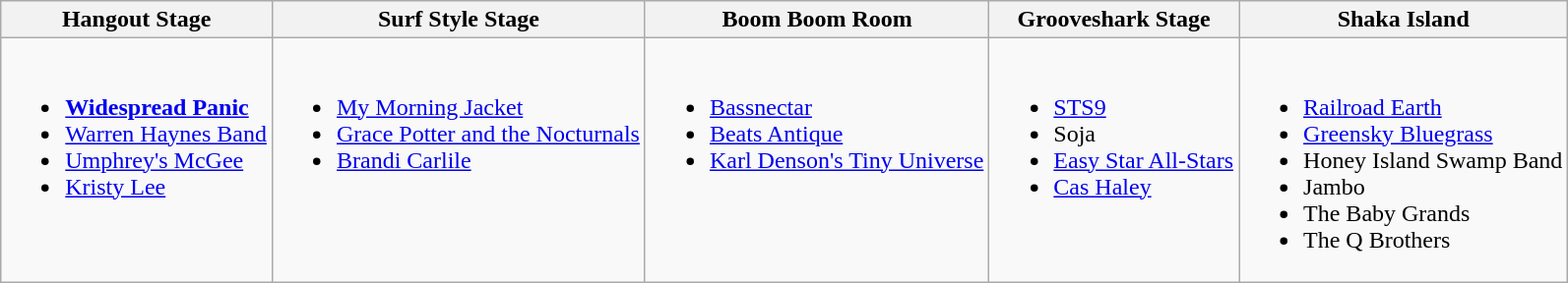<table class="wikitable">
<tr>
<th>Hangout Stage</th>
<th>Surf Style Stage</th>
<th>Boom Boom Room</th>
<th>Grooveshark Stage</th>
<th>Shaka Island</th>
</tr>
<tr valign="top">
<td><br><ul><li><strong><a href='#'>Widespread Panic</a></strong></li><li><a href='#'>Warren Haynes Band</a></li><li><a href='#'>Umphrey's McGee</a></li><li><a href='#'>Kristy Lee</a></li></ul></td>
<td><br><ul><li><a href='#'>My Morning Jacket</a></li><li><a href='#'>Grace Potter and the Nocturnals</a></li><li><a href='#'>Brandi Carlile</a></li></ul></td>
<td><br><ul><li><a href='#'>Bassnectar</a></li><li><a href='#'>Beats Antique</a></li><li><a href='#'>Karl Denson's Tiny Universe</a></li></ul></td>
<td><br><ul><li><a href='#'>STS9</a></li><li>Soja</li><li><a href='#'>Easy Star All-Stars</a></li><li><a href='#'>Cas Haley</a></li></ul></td>
<td><br><ul><li><a href='#'>Railroad Earth</a></li><li><a href='#'>Greensky Bluegrass</a></li><li>Honey Island Swamp Band</li><li>Jambo</li><li>The Baby Grands</li><li>The Q Brothers</li></ul></td>
</tr>
</table>
